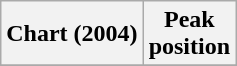<table class="wikitable sortable plainrowheaders" style="text-align:center">
<tr>
<th scope="col">Chart (2004)</th>
<th scope="col">Peak<br>position</th>
</tr>
<tr>
</tr>
</table>
